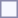<table style="border:1px solid #8888aa; background-color:#f7f8ff; padding:5px; font-size:95%; margin: 0px 12px 12px 0px;">
</table>
